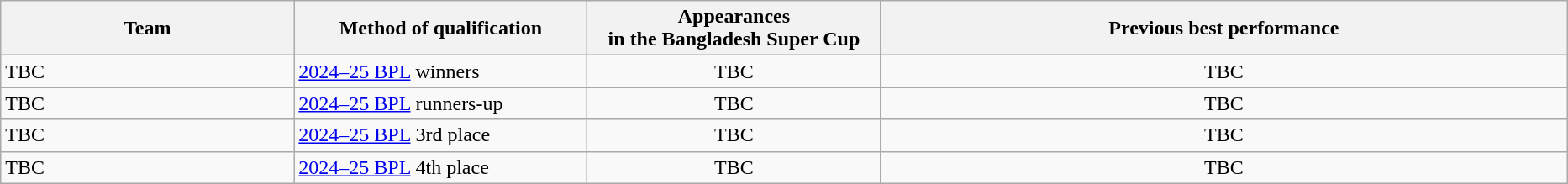<table class="wikitable">
<tr>
<th style="width:16.67%;">Team</th>
<th style="width:16.67%;">Method of qualification</th>
<th style="width:16.67%;">Appearances <br> in the Bangladesh Super Cup</th>
<th width=39%>Previous best performance</th>
</tr>
<tr>
<td align=left>TBC</td>
<td align="left"><a href='#'>2024–25 BPL</a> winners</td>
<td align=center>TBC</td>
<td align=center>TBC</td>
</tr>
<tr>
<td align=left>TBC</td>
<td align="left"><a href='#'>2024–25 BPL</a> runners-up</td>
<td align=center>TBC</td>
<td align=center>TBC</td>
</tr>
<tr>
<td align=left>TBC</td>
<td align="left"><a href='#'>2024–25 BPL</a> 3rd place</td>
<td align=center>TBC</td>
<td align=center>TBC</td>
</tr>
<tr>
<td align=left>TBC</td>
<td align="left"><a href='#'>2024–25 BPL</a> 4th place</td>
<td align=center>TBC</td>
<td align=center>TBC</td>
</tr>
</table>
